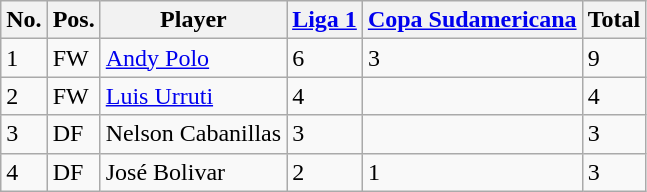<table class="wikitable">
<tr>
<th>No.</th>
<th>Pos.</th>
<th>Player</th>
<th><a href='#'>Liga 1</a></th>
<th><a href='#'>Copa Sudamericana</a></th>
<th>Total</th>
</tr>
<tr>
<td>1</td>
<td>FW</td>
<td> <a href='#'>Andy Polo</a></td>
<td>6</td>
<td>3</td>
<td>9</td>
</tr>
<tr>
<td>2</td>
<td>FW</td>
<td> <a href='#'>Luis Urruti</a></td>
<td>4</td>
<td></td>
<td>4</td>
</tr>
<tr>
<td>3</td>
<td>DF</td>
<td> Nelson Cabanillas</td>
<td>3</td>
<td></td>
<td>3</td>
</tr>
<tr>
<td>4</td>
<td>DF</td>
<td> José Bolivar</td>
<td>2</td>
<td>1</td>
<td>3</td>
</tr>
</table>
